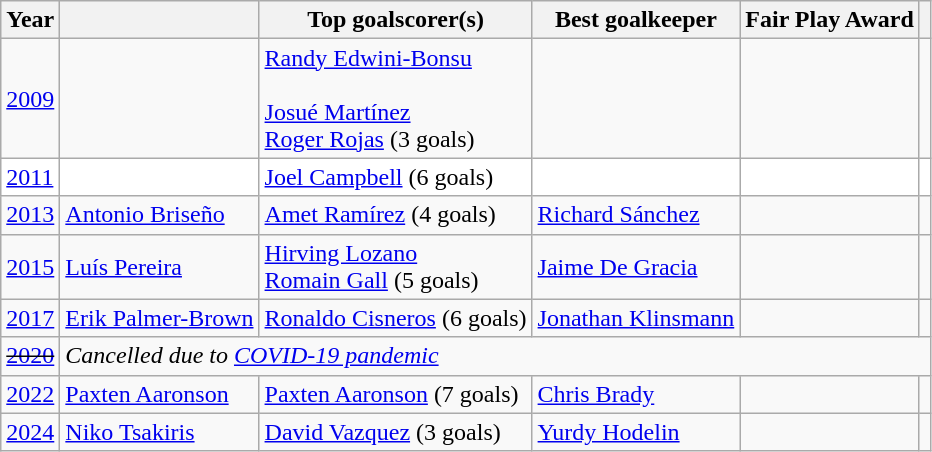<table class="wikitable">
<tr>
<th>Year</th>
<th></th>
<th>Top goalscorer(s)</th>
<th>Best goalkeeper</th>
<th>Fair Play Award</th>
<th></th>
</tr>
<tr>
<td><a href='#'>2009</a></td>
<td></td>
<td> <a href='#'>Randy Edwini-Bonsu</a><br><br> <a href='#'>Josué Martínez</a><br>
 <a href='#'>Roger Rojas</a> (3 goals)</td>
<td></td>
<td></td>
<td></td>
</tr>
<tr bgcolor="FFFFFF">
<td><a href='#'>2011</a></td>
<td></td>
<td> <a href='#'>Joel Campbell</a> (6 goals)</td>
<td></td>
<td></td>
<td></td>
</tr>
<tr>
<td><a href='#'>2013</a></td>
<td> <a href='#'>Antonio Briseño</a></td>
<td> <a href='#'>Amet Ramírez</a> (4 goals)</td>
<td> <a href='#'>Richard Sánchez</a></td>
<td></td>
<td></td>
</tr>
<tr>
<td><a href='#'>2015</a></td>
<td> <a href='#'>Luís Pereira</a></td>
<td> <a href='#'>Hirving Lozano</a><br>  <a href='#'>Romain Gall</a> (5 goals)</td>
<td> <a href='#'>Jaime De Gracia</a></td>
<td></td>
<td></td>
</tr>
<tr>
<td><a href='#'>2017</a></td>
<td> <a href='#'>Erik Palmer-Brown</a></td>
<td> <a href='#'>Ronaldo Cisneros</a> (6 goals)</td>
<td> <a href='#'>Jonathan Klinsmann</a></td>
<td></td>
<td></td>
</tr>
<tr>
<td><s><a href='#'>2020</a></s></td>
<td colspan=5><em>Cancelled due to <a href='#'>COVID-19 pandemic</a></em></td>
</tr>
<tr>
<td><a href='#'>2022</a></td>
<td> <a href='#'>Paxten Aaronson</a></td>
<td> <a href='#'>Paxten Aaronson</a> (7 goals)</td>
<td> <a href='#'>Chris Brady</a></td>
<td></td>
<td></td>
</tr>
<tr>
<td><a href='#'>2024</a></td>
<td> <a href='#'>Niko Tsakiris</a></td>
<td> <a href='#'>David Vazquez</a> (3 goals)</td>
<td> <a href='#'>Yurdy Hodelin</a></td>
<td></td>
<td></td>
</tr>
</table>
